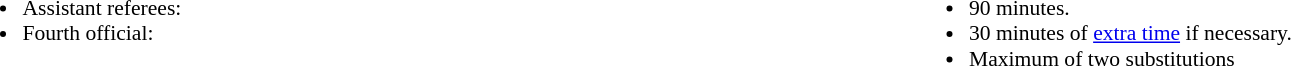<table style="width:100%; font-size:90%">
<tr>
<td style="width:50%; vertical-align:top"><br><ul><li>Assistant referees:</li><li>Fourth official:</li></ul></td>
<td style="width:50%; vertical-align:top"><br><ul><li>90 minutes.</li><li>30 minutes of <a href='#'>extra time</a> if necessary.</li><li>Maximum of two substitutions</li></ul></td>
</tr>
</table>
